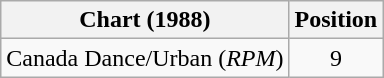<table class="wikitable">
<tr>
<th>Chart (1988)</th>
<th>Position</th>
</tr>
<tr>
<td>Canada Dance/Urban (<em>RPM</em>)</td>
<td align="center">9</td>
</tr>
</table>
